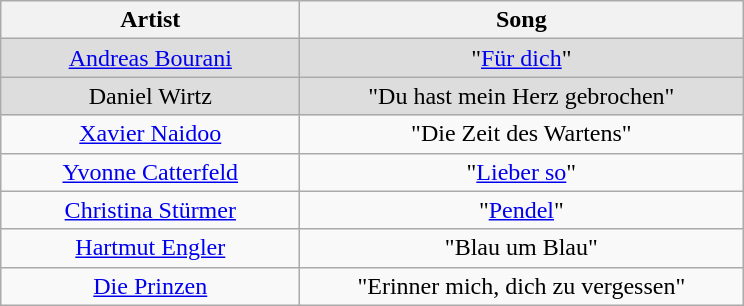<table class="wikitable plainrowheaders" style="text-align:center;" border="1">
<tr>
<th scope="col" rowspan="1" style="width:12em;">Artist</th>
<th scope="col" rowspan="1" style="width:18em;">Song</th>
</tr>
<tr style="background:#ddd;">
<td scope="row"><a href='#'>Andreas Bourani</a></td>
<td>"<a href='#'>Für dich</a>"</td>
</tr>
<tr style="background:#ddd;">
<td scope="row">Daniel Wirtz</td>
<td>"Du hast mein Herz gebrochen"</td>
</tr>
<tr>
<td scope="row"><a href='#'>Xavier Naidoo</a></td>
<td>"Die Zeit des Wartens"</td>
</tr>
<tr>
<td scope="row"><a href='#'>Yvonne Catterfeld</a></td>
<td>"<a href='#'>Lieber so</a>"</td>
</tr>
<tr>
<td scope="row"><a href='#'>Christina Stürmer</a></td>
<td>"<a href='#'>Pendel</a>"</td>
</tr>
<tr>
<td scope="row"><a href='#'>Hartmut Engler</a></td>
<td>"Blau um Blau"</td>
</tr>
<tr>
<td scope="row"><a href='#'>Die Prinzen</a></td>
<td>"Erinner mich, dich zu vergessen"</td>
</tr>
</table>
